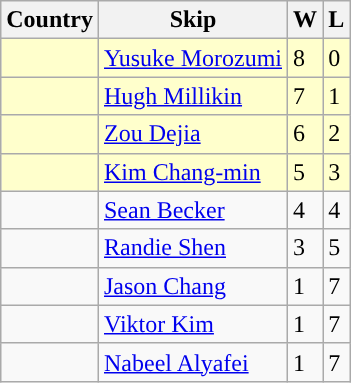<table class=wikitable>
<tr>
<th>Country</th>
<th>Skip</th>
<th>W</th>
<th>L</th>
</tr>
<tr style="background:#ffffcc;">
<td></td>
<td><a href='#'>Yusuke Morozumi</a></td>
<td>8</td>
<td>0</td>
</tr>
<tr style="background:#ffffcc;">
<td></td>
<td><a href='#'>Hugh Millikin</a></td>
<td>7</td>
<td>1</td>
</tr>
<tr style="background:#ffffcc;">
<td></td>
<td><a href='#'>Zou Dejia</a></td>
<td>6</td>
<td>2</td>
</tr>
<tr style="background:#ffffcc;">
<td></td>
<td><a href='#'>Kim Chang-min</a></td>
<td>5</td>
<td>3</td>
</tr>
<tr>
<td></td>
<td><a href='#'>Sean Becker</a></td>
<td>4</td>
<td>4</td>
</tr>
<tr>
<td></td>
<td><a href='#'>Randie Shen</a></td>
<td>3</td>
<td>5</td>
</tr>
<tr>
<td></td>
<td><a href='#'>Jason Chang</a></td>
<td>1</td>
<td>7</td>
</tr>
<tr>
<td></td>
<td><a href='#'>Viktor Kim</a></td>
<td>1</td>
<td>7</td>
</tr>
<tr>
<td></td>
<td><a href='#'>Nabeel Alyafei</a></td>
<td>1</td>
<td>7</td>
</tr>
</table>
